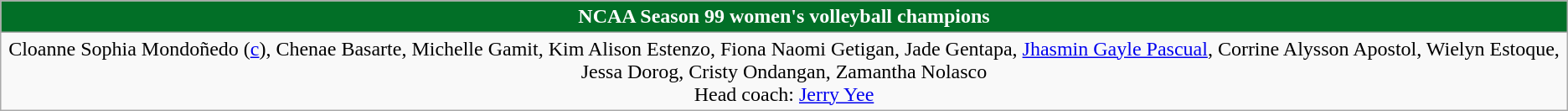<table class="wikitable mw-collapsible mw-collapsed">
<tr>
<th style="text-align:center; background:#026f27; color:#ffffff">NCAA Season 99 women's volleyball champions</th>
</tr>
<tr>
<td style="text-align:center;">Cloanne Sophia Mondoñedo (<a href='#'>c</a>), Chenae Basarte, Michelle Gamit, Kim Alison Estenzo, Fiona Naomi Getigan, Jade Gentapa, <a href='#'>Jhasmin Gayle Pascual</a>, Corrine Alysson Apostol, Wielyn Estoque, Jessa Dorog, Cristy Ondangan, Zamantha Nolasco<br> Head coach: <a href='#'>Jerry Yee</a></td>
</tr>
</table>
